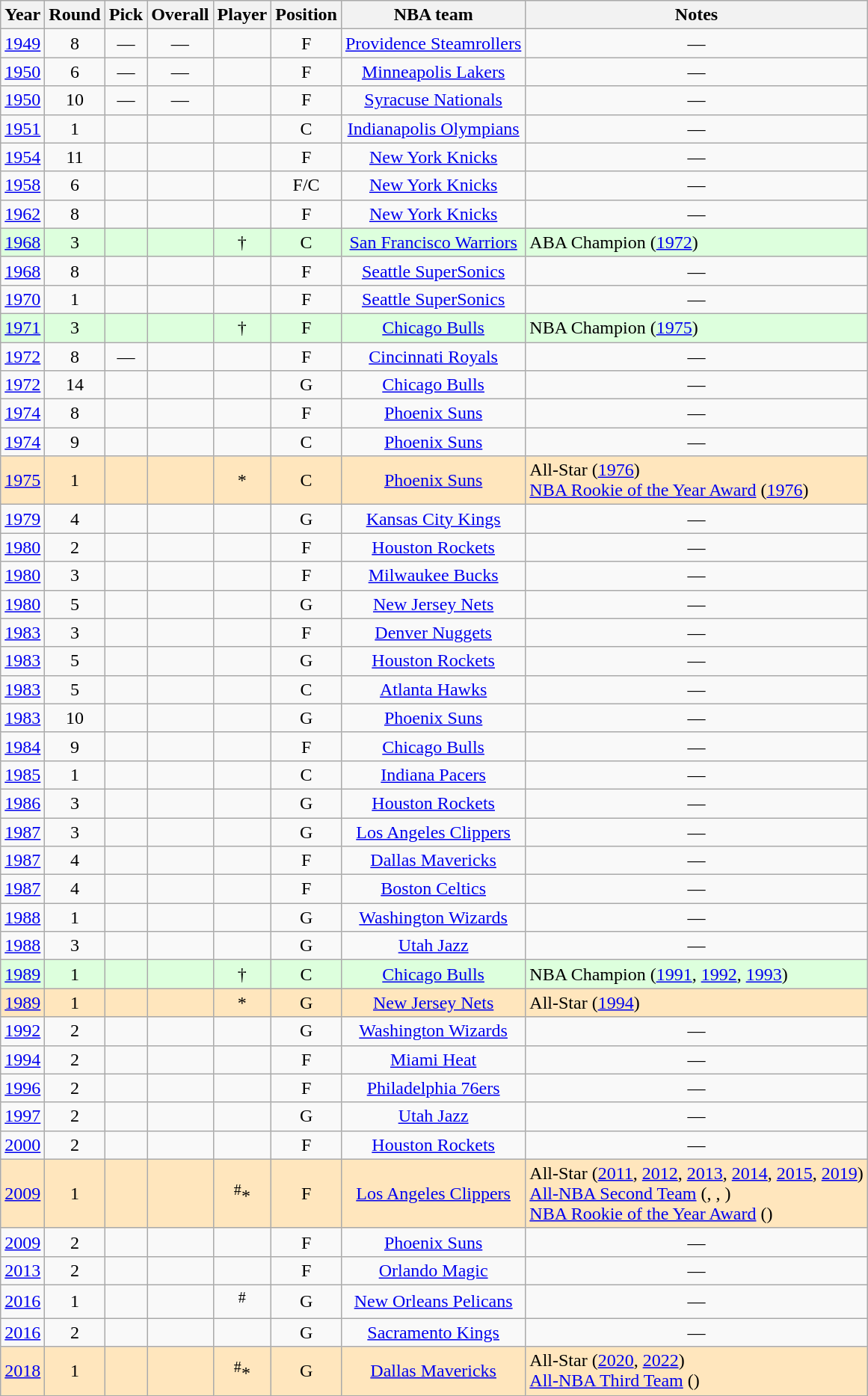<table class="wikitable sortable">
<tr>
<th>Year</th>
<th>Round</th>
<th>Pick</th>
<th>Overall</th>
<th>Player</th>
<th>Position</th>
<th>NBA team</th>
<th>Notes</th>
</tr>
<tr>
<td align="center"><a href='#'>1949</a></td>
<td align="center">8</td>
<td align="center">—</td>
<td align="center">—</td>
<td align="center"></td>
<td align="center">F</td>
<td align="center"><a href='#'>Providence Steamrollers</a></td>
<td align="center">—</td>
</tr>
<tr>
<td align="center"><a href='#'>1950</a></td>
<td align="center">6</td>
<td align="center">—</td>
<td align="center">—</td>
<td align="center"></td>
<td align="center">F</td>
<td align="center"><a href='#'>Minneapolis Lakers</a></td>
<td align="center">—</td>
</tr>
<tr>
<td align="center"><a href='#'>1950</a></td>
<td align="center">10</td>
<td align="center">—</td>
<td align="center">—</td>
<td align="center"></td>
<td align="center">F</td>
<td align="center"><a href='#'>Syracuse Nationals</a></td>
<td align="center">—</td>
</tr>
<tr>
<td align="center"><a href='#'>1951</a></td>
<td align="center">1</td>
<td align="center"></td>
<td align="center"></td>
<td align="center"></td>
<td align="center">C</td>
<td align="center"><a href='#'>Indianapolis Olympians</a></td>
<td align="center">—</td>
</tr>
<tr>
<td align="center"><a href='#'>1954</a></td>
<td align="center">11</td>
<td align="center"></td>
<td align="center"></td>
<td align="center"></td>
<td align="center">F</td>
<td align="center"><a href='#'>New York Knicks</a></td>
<td align="center">—</td>
</tr>
<tr>
<td align="center"><a href='#'>1958</a></td>
<td align="center">6</td>
<td align="center"></td>
<td align="center"></td>
<td align="center"></td>
<td align="center">F/C</td>
<td align="center"><a href='#'>New York Knicks</a></td>
<td align="center">—</td>
</tr>
<tr>
<td align="center"><a href='#'>1962</a></td>
<td align="center">8</td>
<td align="center"></td>
<td align="center"></td>
<td align="center"></td>
<td align="center">F</td>
<td align="center"><a href='#'>New York Knicks</a></td>
<td align="center">—</td>
</tr>
<tr bgcolor="#DDFFDD">
<td align="center"><a href='#'>1968</a></td>
<td align="center">3</td>
<td align="center"></td>
<td align="center"></td>
<td align="center">†</td>
<td align="center">C</td>
<td align="center"><a href='#'>San Francisco Warriors</a></td>
<td>ABA Champion (<a href='#'>1972</a>)</td>
</tr>
<tr>
<td align="center"><a href='#'>1968</a></td>
<td align="center">8</td>
<td align="center"></td>
<td align="center"></td>
<td align="center"></td>
<td align="center">F</td>
<td align="center"><a href='#'>Seattle SuperSonics</a></td>
<td align="center">—</td>
</tr>
<tr>
<td align="center"><a href='#'>1970</a></td>
<td align="center">1</td>
<td align="center"></td>
<td align="center"></td>
<td align="center"></td>
<td align="center">F</td>
<td align="center"><a href='#'>Seattle SuperSonics</a></td>
<td align="center">—</td>
</tr>
<tr bgcolor="#DDFFDD">
<td align="center"><a href='#'>1971</a></td>
<td align="center">3</td>
<td align="center"></td>
<td align="center"></td>
<td align="center">†</td>
<td align="center">F</td>
<td align="center"><a href='#'>Chicago Bulls</a></td>
<td>NBA Champion (<a href='#'>1975</a>)</td>
</tr>
<tr>
<td align="center"><a href='#'>1972</a></td>
<td align="center">8</td>
<td align="center">—</td>
<td align="center"></td>
<td align="center"></td>
<td align="center">F</td>
<td align="center"><a href='#'>Cincinnati Royals</a></td>
<td align="center">—</td>
</tr>
<tr>
<td align="center"><a href='#'>1972</a></td>
<td align="center">14</td>
<td align="center"></td>
<td align="center"></td>
<td align="center"></td>
<td align="center">G</td>
<td align="center"><a href='#'>Chicago Bulls</a></td>
<td align="center">—</td>
</tr>
<tr>
<td align="center"><a href='#'>1974</a></td>
<td align="center">8</td>
<td align="center"></td>
<td align="center"></td>
<td align="center"></td>
<td align="center">F</td>
<td align="center"><a href='#'>Phoenix Suns</a></td>
<td align="center">—</td>
</tr>
<tr>
<td align="center"><a href='#'>1974</a></td>
<td align="center">9</td>
<td align="center"></td>
<td align="center"></td>
<td align="center"></td>
<td align="center">C</td>
<td align="center"><a href='#'>Phoenix Suns</a></td>
<td align="center">—</td>
</tr>
<tr bgcolor="#FFE6BD">
<td align="center"><a href='#'>1975</a></td>
<td align="center">1</td>
<td align="center"></td>
<td align="center"></td>
<td align="center">*</td>
<td align="center">C</td>
<td align="center"><a href='#'>Phoenix Suns</a></td>
<td>All-Star (<a href='#'>1976</a>)<br><a href='#'>NBA Rookie of the Year Award</a> (<a href='#'>1976</a>)</td>
</tr>
<tr>
<td align="center"><a href='#'>1979</a></td>
<td align="center">4</td>
<td align="center"></td>
<td align="center"></td>
<td align="center"></td>
<td align="center">G</td>
<td align="center"><a href='#'>Kansas City Kings</a></td>
<td align="center">—</td>
</tr>
<tr>
<td align="center"><a href='#'>1980</a></td>
<td align="center">2</td>
<td align="center"></td>
<td align="center"></td>
<td align="center"></td>
<td align="center">F</td>
<td align="center"><a href='#'>Houston Rockets</a></td>
<td align="center">—</td>
</tr>
<tr>
<td align="center"><a href='#'>1980</a></td>
<td align="center">3</td>
<td align="center"></td>
<td align="center"></td>
<td align="center"></td>
<td align="center">F</td>
<td align="center"><a href='#'>Milwaukee Bucks</a></td>
<td align="center">—</td>
</tr>
<tr>
<td align="center"><a href='#'>1980</a></td>
<td align="center">5</td>
<td align="center"></td>
<td align="center"></td>
<td align="center"></td>
<td align="center">G</td>
<td align="center"><a href='#'>New Jersey Nets</a></td>
<td align="center">—</td>
</tr>
<tr>
<td align="center"><a href='#'>1983</a></td>
<td align="center">3</td>
<td align="center"></td>
<td align="center"></td>
<td align="center"></td>
<td align="center">F</td>
<td align="center"><a href='#'>Denver Nuggets</a></td>
<td align="center">—</td>
</tr>
<tr>
<td align="center"><a href='#'>1983</a></td>
<td align="center">5</td>
<td align="center"></td>
<td align="center"></td>
<td align="center"></td>
<td align="center">G</td>
<td align="center"><a href='#'>Houston Rockets</a></td>
<td align="center">—</td>
</tr>
<tr>
<td align="center"><a href='#'>1983</a></td>
<td align="center">5</td>
<td align="center"></td>
<td align="center"></td>
<td align="center"></td>
<td align="center">C</td>
<td align="center"><a href='#'>Atlanta Hawks</a></td>
<td align="center">—</td>
</tr>
<tr>
<td align="center"><a href='#'>1983</a></td>
<td align="center">10</td>
<td align="center"></td>
<td align="center"></td>
<td align="center"></td>
<td align="center">G</td>
<td align="center"><a href='#'>Phoenix Suns</a></td>
<td align="center">—</td>
</tr>
<tr>
<td align="center"><a href='#'>1984</a></td>
<td align="center">9</td>
<td align="center"></td>
<td align="center"></td>
<td align="center"></td>
<td align="center">F</td>
<td align="center"><a href='#'>Chicago Bulls</a></td>
<td align="center">—</td>
</tr>
<tr>
<td align="center"><a href='#'>1985</a></td>
<td align="center">1</td>
<td align="center"></td>
<td align="center"></td>
<td align="center"></td>
<td align="center">C</td>
<td align="center"><a href='#'>Indiana Pacers</a></td>
<td align="center">—</td>
</tr>
<tr>
<td align="center"><a href='#'>1986</a></td>
<td align="center">3</td>
<td align="center"></td>
<td align="center"></td>
<td align="center"></td>
<td align="center">G</td>
<td align="center"><a href='#'>Houston Rockets</a></td>
<td align="center">—</td>
</tr>
<tr>
<td align="center"><a href='#'>1987</a></td>
<td align="center">3</td>
<td align="center"></td>
<td align="center"></td>
<td align="center"></td>
<td align="center">G</td>
<td align="center"><a href='#'>Los Angeles Clippers</a></td>
<td align="center">—</td>
</tr>
<tr>
<td align="center"><a href='#'>1987</a></td>
<td align="center">4</td>
<td align="center"></td>
<td align="center"></td>
<td align="center"></td>
<td align="center">F</td>
<td align="center"><a href='#'>Dallas Mavericks</a></td>
<td align="center">—</td>
</tr>
<tr>
<td align="center"><a href='#'>1987</a></td>
<td align="center">4</td>
<td align="center"></td>
<td align="center"></td>
<td align="center"></td>
<td align="center">F</td>
<td align="center"><a href='#'>Boston Celtics</a></td>
<td align="center">—</td>
</tr>
<tr>
<td align="center"><a href='#'>1988</a></td>
<td align="center">1</td>
<td align="center"></td>
<td align="center"></td>
<td align="center"></td>
<td align="center">G</td>
<td align="center"><a href='#'>Washington Wizards</a></td>
<td align="center">—</td>
</tr>
<tr>
<td align="center"><a href='#'>1988</a></td>
<td align="center">3</td>
<td align="center"></td>
<td align="center"></td>
<td align="center"></td>
<td align="center">G</td>
<td align="center"><a href='#'>Utah Jazz</a></td>
<td align="center">—</td>
</tr>
<tr bgcolor="#DDFFDD">
<td align="center"><a href='#'>1989</a></td>
<td align="center">1</td>
<td align="center"></td>
<td align="center"></td>
<td align="center">†</td>
<td align="center">C</td>
<td align="center"><a href='#'>Chicago Bulls</a></td>
<td>NBA Champion (<a href='#'>1991</a>, <a href='#'>1992</a>, <a href='#'>1993</a>)</td>
</tr>
<tr bgcolor="#FFE6BD">
<td align="center"><a href='#'>1989</a></td>
<td align="center">1</td>
<td align="center"></td>
<td align="center"></td>
<td align="center">*</td>
<td align="center">G</td>
<td align="center"><a href='#'>New Jersey Nets</a></td>
<td>All-Star (<a href='#'>1994</a>)</td>
</tr>
<tr>
<td align="center"><a href='#'>1992</a></td>
<td align="center">2</td>
<td align="center"></td>
<td align="center"></td>
<td align="center"></td>
<td align="center">G</td>
<td align="center"><a href='#'>Washington Wizards</a></td>
<td align="center">—</td>
</tr>
<tr>
<td align="center"><a href='#'>1994</a></td>
<td align="center">2</td>
<td align="center"></td>
<td align="center"></td>
<td align="center"></td>
<td align="center">F</td>
<td align="center"><a href='#'>Miami Heat</a></td>
<td align="center">—</td>
</tr>
<tr>
<td align="center"><a href='#'>1996</a></td>
<td align="center">2</td>
<td align="center"></td>
<td align="center"></td>
<td align="center"></td>
<td align="center">F</td>
<td align="center"><a href='#'>Philadelphia 76ers</a></td>
<td align="center">—</td>
</tr>
<tr>
<td align="center"><a href='#'>1997</a></td>
<td align="center">2</td>
<td align="center"></td>
<td align="center"></td>
<td align="center"></td>
<td align="center">G</td>
<td align="center"><a href='#'>Utah Jazz</a></td>
<td align="center">—</td>
</tr>
<tr>
<td align="center"><a href='#'>2000</a></td>
<td align="center">2</td>
<td align="center"></td>
<td align="center"></td>
<td align="center"></td>
<td align="center">F</td>
<td align="center"><a href='#'>Houston Rockets</a></td>
<td align="center">—</td>
</tr>
<tr bgcolor="#FFE6BD">
<td align="center"><a href='#'>2009</a></td>
<td align="center">1</td>
<td align="center"></td>
<td align="center"></td>
<td align="center"><sup>#</sup>*</td>
<td align="center">F</td>
<td align="center"><a href='#'>Los Angeles Clippers</a></td>
<td>All-Star (<a href='#'>2011</a>, <a href='#'>2012</a>, <a href='#'>2013</a>, <a href='#'>2014</a>, <a href='#'>2015</a>, <a href='#'>2019</a>)<br><a href='#'>All-NBA Second Team</a> (, , )<br><a href='#'>NBA Rookie of the Year Award</a> ()</td>
</tr>
<tr>
<td align="center"><a href='#'>2009</a></td>
<td align="center">2</td>
<td align="center"></td>
<td align="center"></td>
<td align="center"></td>
<td align="center">F</td>
<td align="center"><a href='#'>Phoenix Suns</a></td>
<td align="center">—</td>
</tr>
<tr>
<td align="center"><a href='#'>2013</a></td>
<td align="center">2</td>
<td align="center"></td>
<td align="center"></td>
<td align="center"></td>
<td align="center">F</td>
<td align="center"><a href='#'>Orlando Magic</a></td>
<td align="center">—</td>
</tr>
<tr>
<td align="center"><a href='#'>2016</a></td>
<td align="center">1</td>
<td align="center"></td>
<td align="center"></td>
<td align="center"><sup>#</sup></td>
<td align="center">G</td>
<td align="center"><a href='#'>New Orleans Pelicans</a></td>
<td align="center">—</td>
</tr>
<tr>
<td align="center"><a href='#'>2016</a></td>
<td align="center">2</td>
<td align="center"></td>
<td align="center"></td>
<td align="center"></td>
<td align="center">G</td>
<td align="center"><a href='#'>Sacramento Kings</a></td>
<td align="center">—</td>
</tr>
<tr bgcolor="#FFE6BD">
<td align="center"><a href='#'>2018</a></td>
<td align="center">1</td>
<td align="center"></td>
<td align="center"></td>
<td align="center"><sup>#</sup>*</td>
<td align="center">G</td>
<td align="center"><a href='#'>Dallas Mavericks</a></td>
<td>All-Star (<a href='#'>2020</a>, <a href='#'>2022</a>)<br><a href='#'>All-NBA Third Team</a> ()</td>
</tr>
</table>
